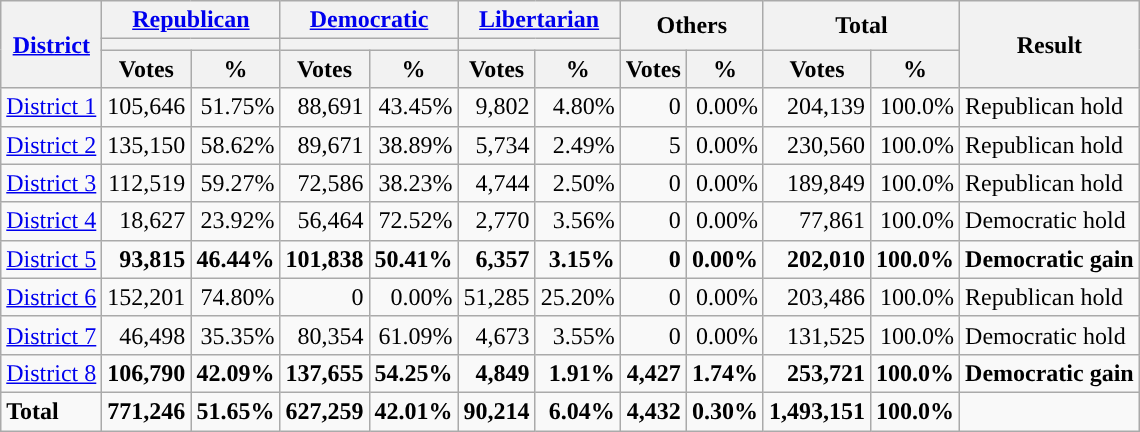<table class="wikitable plainrowheaders sortable" style="font-size:100%; text-align:right;">
<tr>
<th scope=col rowspan=3><a href='#'>District</a></th>
<th scope=col colspan=2><a href='#'>Republican</a></th>
<th scope=col colspan=2><a href='#'>Democratic</a></th>
<th scope=col colspan=2><a href='#'>Libertarian</a></th>
<th scope=col colspan=2 rowspan=2>Others</th>
<th scope=col colspan=2 rowspan=2>Total</th>
<th scope=col rowspan=3>Result</th>
</tr>
<tr>
<th scope=col colspan=2 style="background:"></th>
<th scope=col colspan=2 style="background:"></th>
<th scope=col colspan=2 style="background:"></th>
</tr>
<tr>
<th scope=col data-sort-type="number">Votes</th>
<th scope=col data-sort-type="number">%</th>
<th scope=col data-sort-type="number">Votes</th>
<th scope=col data-sort-type="number">%</th>
<th scope=col data-sort-type="number">Votes</th>
<th scope=col data-sort-type="number">%</th>
<th scope=col data-sort-type="number">Votes</th>
<th scope=col data-sort-type="number">%</th>
<th scope=col data-sort-type="number">Votes</th>
<th scope=col data-sort-type="number">%</th>
</tr>
<tr>
<td align=left><a href='#'>District 1</a></td>
<td>105,646</td>
<td>51.75%</td>
<td>88,691</td>
<td>43.45%</td>
<td>9,802</td>
<td>4.80%</td>
<td>0</td>
<td>0.00%</td>
<td>204,139</td>
<td>100.0%</td>
<td align=left>Republican hold</td>
</tr>
<tr>
<td align=left><a href='#'>District 2</a></td>
<td>135,150</td>
<td>58.62%</td>
<td>89,671</td>
<td>38.89%</td>
<td>5,734</td>
<td>2.49%</td>
<td>5</td>
<td>0.00%</td>
<td>230,560</td>
<td>100.0%</td>
<td align=left>Republican hold</td>
</tr>
<tr>
<td align=left><a href='#'>District 3</a></td>
<td>112,519</td>
<td>59.27%</td>
<td>72,586</td>
<td>38.23%</td>
<td>4,744</td>
<td>2.50%</td>
<td>0</td>
<td>0.00%</td>
<td>189,849</td>
<td>100.0%</td>
<td align=left>Republican hold</td>
</tr>
<tr>
<td align=left><a href='#'>District 4</a></td>
<td>18,627</td>
<td>23.92%</td>
<td>56,464</td>
<td>72.52%</td>
<td>2,770</td>
<td>3.56%</td>
<td>0</td>
<td>0.00%</td>
<td>77,861</td>
<td>100.0%</td>
<td align=left>Democratic hold</td>
</tr>
<tr>
<td align=left><a href='#'>District 5</a></td>
<td><strong>93,815</strong></td>
<td><strong>46.44%</strong></td>
<td><strong>101,838</strong></td>
<td><strong>50.41%</strong></td>
<td><strong>6,357</strong></td>
<td><strong>3.15%</strong></td>
<td><strong>0</strong></td>
<td><strong>0.00%</strong></td>
<td><strong>202,010</strong></td>
<td><strong>100.0%</strong></td>
<td align=left><strong>Democratic gain</strong></td>
</tr>
<tr>
<td align=left><a href='#'>District 6</a></td>
<td>152,201</td>
<td>74.80%</td>
<td>0</td>
<td>0.00%</td>
<td>51,285</td>
<td>25.20%</td>
<td>0</td>
<td>0.00%</td>
<td>203,486</td>
<td>100.0%</td>
<td align=left>Republican hold</td>
</tr>
<tr>
<td align=left><a href='#'>District 7</a></td>
<td>46,498</td>
<td>35.35%</td>
<td>80,354</td>
<td>61.09%</td>
<td>4,673</td>
<td>3.55%</td>
<td>0</td>
<td>0.00%</td>
<td>131,525</td>
<td>100.0%</td>
<td align=left>Democratic hold</td>
</tr>
<tr>
<td align=left><a href='#'>District 8</a></td>
<td><strong>106,790</strong></td>
<td><strong>42.09%</strong></td>
<td><strong>137,655</strong></td>
<td><strong>54.25%</strong></td>
<td><strong>4,849</strong></td>
<td><strong>1.91%</strong></td>
<td><strong>4,427</strong></td>
<td><strong>1.74%</strong></td>
<td><strong>253,721</strong></td>
<td><strong>100.0%</strong></td>
<td align=left><strong>Democratic gain</strong></td>
</tr>
<tr class="sortbottom" style="font-weight:bold">
<td align=left>Total</td>
<td>771,246</td>
<td>51.65%</td>
<td>627,259</td>
<td>42.01%</td>
<td>90,214</td>
<td>6.04%</td>
<td>4,432</td>
<td>0.30%</td>
<td>1,493,151</td>
<td>100.0%</td>
<td></td>
</tr>
</table>
